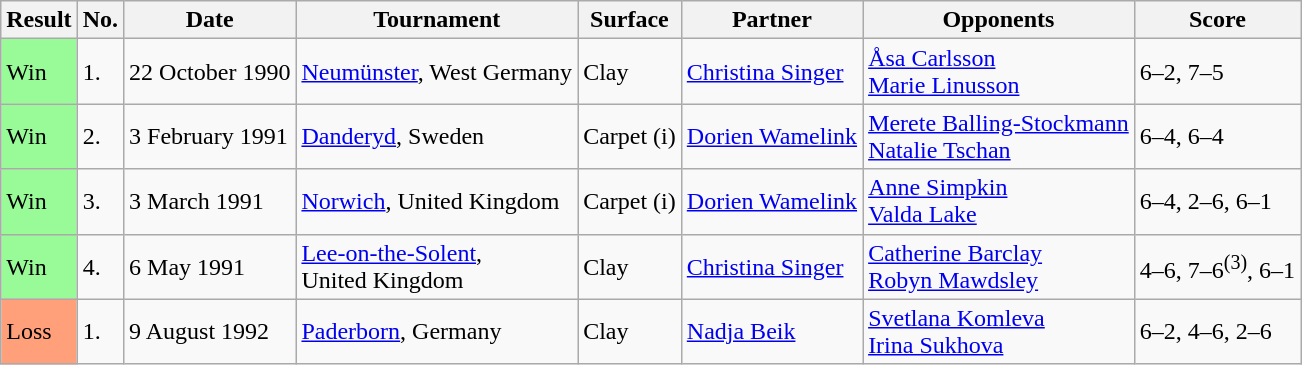<table class="wikitable">
<tr>
<th>Result</th>
<th>No.</th>
<th>Date</th>
<th>Tournament</th>
<th>Surface</th>
<th>Partner</th>
<th>Opponents</th>
<th>Score</th>
</tr>
<tr>
<td bgcolor="98FB98">Win</td>
<td>1.</td>
<td>22 October 1990</td>
<td><a href='#'>Neumünster</a>, West Germany</td>
<td>Clay</td>
<td> <a href='#'>Christina Singer</a></td>
<td> <a href='#'>Åsa Carlsson</a><br> <a href='#'>Marie Linusson</a></td>
<td>6–2, 7–5</td>
</tr>
<tr>
<td bgcolor="98FB98">Win</td>
<td>2.</td>
<td>3 February 1991</td>
<td><a href='#'>Danderyd</a>, Sweden</td>
<td>Carpet (i)</td>
<td> <a href='#'>Dorien Wamelink</a></td>
<td> <a href='#'>Merete Balling-Stockmann</a><br> <a href='#'>Natalie Tschan</a></td>
<td>6–4, 6–4</td>
</tr>
<tr>
<td bgcolor="98FB98">Win</td>
<td>3.</td>
<td>3 March 1991</td>
<td><a href='#'>Norwich</a>, United Kingdom</td>
<td>Carpet (i)</td>
<td> <a href='#'>Dorien Wamelink</a></td>
<td> <a href='#'>Anne Simpkin</a><br> <a href='#'>Valda Lake</a></td>
<td>6–4, 2–6, 6–1</td>
</tr>
<tr>
<td bgcolor="98FB98">Win</td>
<td>4.</td>
<td>6 May 1991</td>
<td><a href='#'>Lee-on-the-Solent</a>, <br>United Kingdom</td>
<td>Clay</td>
<td> <a href='#'>Christina Singer</a></td>
<td> <a href='#'>Catherine Barclay</a><br> <a href='#'>Robyn Mawdsley</a></td>
<td>4–6, 7–6<sup>(3)</sup>, 6–1</td>
</tr>
<tr>
<td style="background:#ffa07a;">Loss</td>
<td>1.</td>
<td>9 August 1992</td>
<td><a href='#'>Paderborn</a>, Germany</td>
<td>Clay</td>
<td> <a href='#'>Nadja Beik</a></td>
<td> <a href='#'>Svetlana Komleva</a><br> <a href='#'>Irina Sukhova</a></td>
<td>6–2, 4–6, 2–6</td>
</tr>
</table>
